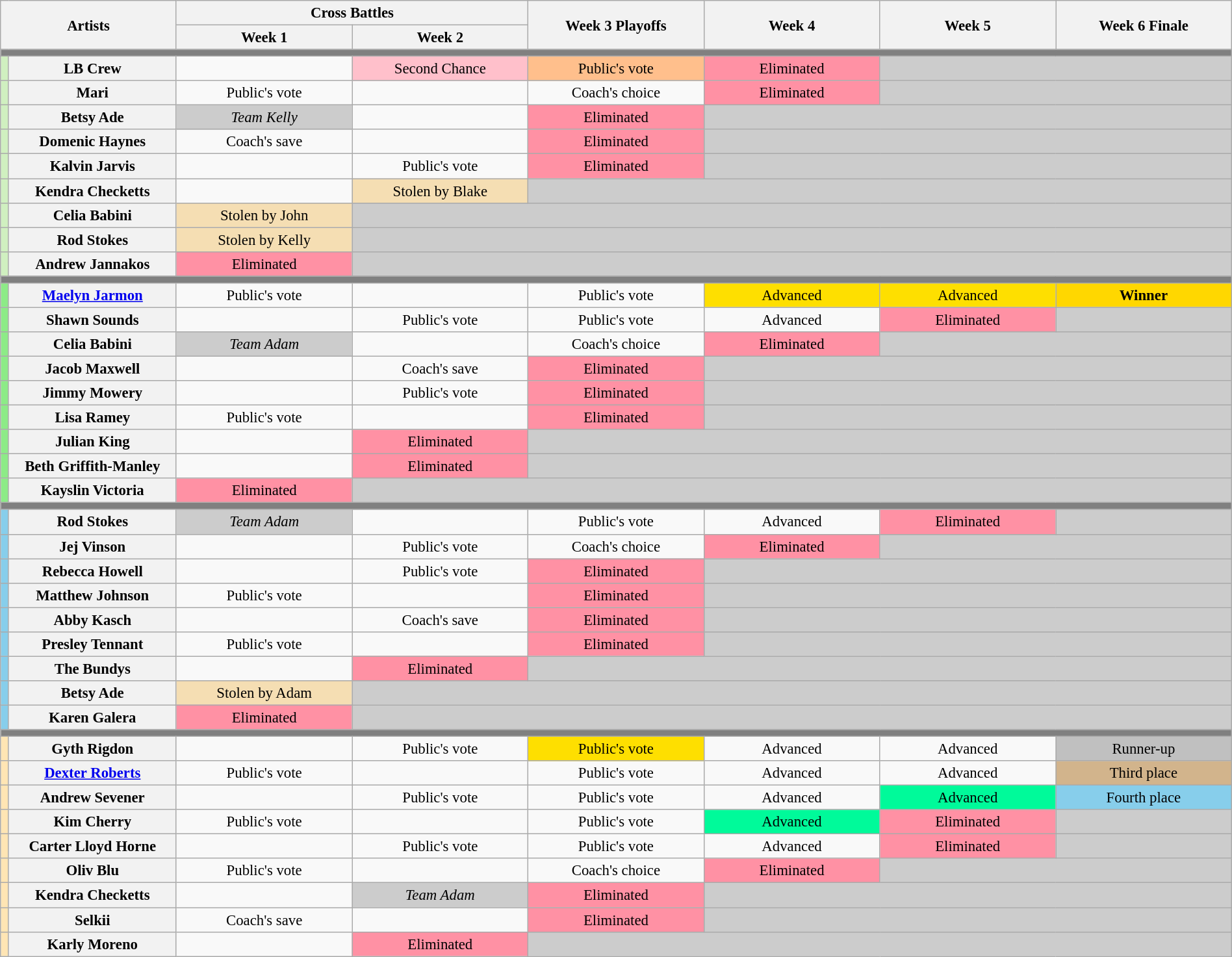<table class="wikitable" style="text-align:center; font-size:95%; width:100%">
<tr>
<th colspan="2" rowspan="2" style="width:14%">Artists</th>
<th colspan="2" style="width:28%">Cross Battles</th>
<th rowspan="2" style="width:14%">Week 3 Playoffs</th>
<th rowspan="2" style="width:14%">Week 4</th>
<th rowspan="2" style="width:14%">Week 5</th>
<th rowspan="2" style="width:14%">Week 6 Finale</th>
</tr>
<tr>
<th style="width:14%">Week 1</th>
<th style="width:14%">Week 2</th>
</tr>
<tr>
<th colspan="9" style="background:gray"></th>
</tr>
<tr>
<th style="background:#d0f0c0"></th>
<th>LB Crew</th>
<td></td>
<td style="background: pink">Second Chance</td>
<td style="background:#FFBF8C">Public's vote</td>
<td style="background:#FF91A4">Eliminated</td>
<td style="background:#ccc" colspan="3"></td>
</tr>
<tr>
<th style="background:#d0f0c0"></th>
<th>Mari</th>
<td>Public's vote</td>
<td></td>
<td>Coach's choice</td>
<td style="background:#FF91A4">Eliminated</td>
<td style="background:#ccc" colspan="3"></td>
</tr>
<tr>
<th style="background:#d0f0c0"></th>
<th>Betsy Ade</th>
<td style="background:#ccc"><em>Team Kelly</em></td>
<td></td>
<td style="background:#FF91A4">Eliminated</td>
<td style="background:#ccc" colspan="4"></td>
</tr>
<tr>
<th style="background:#d0f0c0"></th>
<th>Domenic Haynes</th>
<td>Coach's save</td>
<td></td>
<td style="background:#FF91A4">Eliminated</td>
<td style="background:#ccc" colspan="4"></td>
</tr>
<tr>
<th style="background:#d0f0c0"></th>
<th>Kalvin Jarvis</th>
<td></td>
<td>Public's vote</td>
<td style="background:#FF91A4">Eliminated</td>
<td style="background:#ccc" colspan="4"></td>
</tr>
<tr>
<th style="background:#d0f0c0"></th>
<th>Kendra Checketts</th>
<td></td>
<td style="background:#F5DEB3">Stolen by Blake</td>
<td style="background:#ccc" colspan="5"></td>
</tr>
<tr>
<th style="background:#d0f0c0"></th>
<th>Celia Babini</th>
<td style="background:#F5DEB3">Stolen by John</td>
<td style="background:#ccc" colspan="5"></td>
</tr>
<tr>
<th style="background:#d0f0c0"></th>
<th>Rod Stokes</th>
<td style="background:#F5DEB3">Stolen by Kelly</td>
<td style="background:#ccc" colspan="5"></td>
</tr>
<tr>
<th style="background:#d0f0c0"></th>
<th>Andrew Jannakos</th>
<td style="background:#FF91A4">Eliminated</td>
<td style="background:#ccc" colspan="5"></td>
</tr>
<tr>
<th colspan="9" style="background:gray"></th>
</tr>
<tr>
<td style="background:#8deb87"></td>
<th><a href='#'>Maelyn Jarmon</a></th>
<td>Public's vote</td>
<td></td>
<td>Public's vote</td>
<td style="background:#fedf00;">Advanced </td>
<td style="background:#fedf00;">Advanced </td>
<td style="background: gold"><strong>Winner</strong> </td>
</tr>
<tr>
<td style="background:#8deb87"></td>
<th>Shawn Sounds</th>
<td></td>
<td>Public's vote</td>
<td>Public's vote</td>
<td>Advanced</td>
<td style="background:#FF91A4">Eliminated</td>
<td style="background:#ccc"></td>
</tr>
<tr>
<td style="background:#8deb87"></td>
<th>Celia Babini</th>
<td style="background:#ccc"><em>Team Adam</em></td>
<td></td>
<td>Coach's choice</td>
<td style="background:#FF91A4">Eliminated</td>
<td style="background:#ccc" colspan="3"></td>
</tr>
<tr>
<td style="background:#8deb87"></td>
<th>Jacob Maxwell</th>
<td></td>
<td>Coach's save</td>
<td style="background:#FF91A4">Eliminated</td>
<td style="background:#ccc" colspan="4"></td>
</tr>
<tr>
<td style="background:#8deb87"></td>
<th>Jimmy Mowery</th>
<td></td>
<td>Public's vote</td>
<td style="background:#FF91A4">Eliminated</td>
<td style="background:#ccc" colspan="4"></td>
</tr>
<tr>
<td style="background:#8deb87"></td>
<th>Lisa Ramey</th>
<td>Public's vote</td>
<td></td>
<td style="background:#FF91A4">Eliminated</td>
<td style="background:#ccc" colspan="4"></td>
</tr>
<tr>
<td style="background:#8deb87"></td>
<th>Julian King</th>
<td></td>
<td style="background:#FF91A4">Eliminated</td>
<td style="background:#ccc" colspan="5"></td>
</tr>
<tr>
<td style="background:#8deb87"></td>
<th>Beth Griffith-Manley</th>
<td></td>
<td style="background:#FF91A4">Eliminated</td>
<td style="background:#ccc" colspan="5"></td>
</tr>
<tr>
<td style="background:#8deb87"></td>
<th>Kayslin Victoria</th>
<td style="background:#FF91A4">Eliminated</td>
<td style="background:#ccc" colspan="5"></td>
</tr>
<tr>
<th colspan="9" style="background: gray"></th>
</tr>
<tr>
<th style="background:#87ceeb"></th>
<th>Rod Stokes</th>
<td style="background:#ccc"><em>Team Adam</em></td>
<td></td>
<td>Public's vote</td>
<td>Advanced</td>
<td style="background:#FF91A4">Eliminated</td>
<td style="background:#ccc"></td>
</tr>
<tr>
<th style="background:#87ceeb"></th>
<th>Jej Vinson</th>
<td></td>
<td>Public's vote</td>
<td>Coach's choice</td>
<td style="background:#FF91A4">Eliminated</td>
<td style="background:#ccc" colspan="3"></td>
</tr>
<tr>
<th style="background:#87ceeb"></th>
<th>Rebecca Howell</th>
<td></td>
<td>Public's vote</td>
<td style="background:#FF91A4">Eliminated</td>
<td style="background:#ccc" colspan="4"></td>
</tr>
<tr>
<th style="background:#87ceeb"></th>
<th>Matthew Johnson</th>
<td>Public's vote</td>
<td></td>
<td style="background:#FF91A4">Eliminated</td>
<td style="background:#ccc" colspan="4"></td>
</tr>
<tr>
<th style="background:#87ceeb"></th>
<th>Abby Kasch</th>
<td></td>
<td>Coach's save</td>
<td style="background:#FF91A4">Eliminated</td>
<td style="background:#ccc" colspan="4"></td>
</tr>
<tr>
<th style="background:#87ceeb"></th>
<th>Presley Tennant</th>
<td>Public's vote</td>
<td></td>
<td style="background:#FF91A4">Eliminated</td>
<td style="background:#ccc" colspan="4"></td>
</tr>
<tr>
<th style="background:#87ceeb"></th>
<th>The Bundys</th>
<td></td>
<td style="background:#FF91A4">Eliminated</td>
<td style="background:#ccc" colspan="5"></td>
</tr>
<tr>
<th style="background:#87ceeb"></th>
<th>Betsy Ade</th>
<td style="background:#F5DEB3">Stolen by Adam</td>
<td style="background:#ccc" colspan="5"></td>
</tr>
<tr>
<th style="background:#87ceeb"></th>
<th>Karen Galera</th>
<td style="background:#FF91A4">Eliminated</td>
<td style="background:#ccc" colspan="5"></td>
</tr>
<tr>
<th colspan="9" style="background:gray"></th>
</tr>
<tr>
<th style="background:#ffe5b4"></th>
<th>Gyth Rigdon</th>
<td></td>
<td>Public's vote</td>
<td style="background:#fedf00;">Public's vote </td>
<td>Advanced</td>
<td>Advanced </td>
<td style="background: silver">Runner-up </td>
</tr>
<tr>
<th style="background:#ffe5b4"></th>
<th><a href='#'>Dexter Roberts</a></th>
<td>Public's vote</td>
<td></td>
<td>Public's vote</td>
<td>Advanced</td>
<td>Advanced</td>
<td style="background: tan">Third place</td>
</tr>
<tr>
<th style="background:#ffe5b4"></th>
<th>Andrew Sevener</th>
<td></td>
<td>Public's vote</td>
<td>Public's vote</td>
<td>Advanced</td>
<td style="background:#00fa9a">Advanced</td>
<td style="background: skyblue">Fourth place </td>
</tr>
<tr>
<th style="background:#ffe5b4"></th>
<th>Kim Cherry</th>
<td>Public's vote</td>
<td></td>
<td>Public's vote</td>
<td style="background:#00fa9a">Advanced</td>
<td style="background:#FF91A4">Eliminated</td>
<td style="background:#ccc" colspan="2"></td>
</tr>
<tr>
<th style="background:#ffe5b4"></th>
<th>Carter Lloyd Horne</th>
<td></td>
<td>Public's vote</td>
<td>Public's vote</td>
<td>Advanced</td>
<td style="background:#FF91A4">Eliminated</td>
<td style="background:#ccc" colspan="2"></td>
</tr>
<tr>
<th style="background:#ffe5b4"></th>
<th>Oliv Blu</th>
<td>Public's vote</td>
<td></td>
<td>Coach's choice</td>
<td style="background:#FF91A4">Eliminated</td>
<td style="background:#ccc" colspan="3"></td>
</tr>
<tr>
<th style="background:#ffe5b4"></th>
<th>Kendra Checketts</th>
<td></td>
<td style="background:#ccc"><em>Team Adam</em></td>
<td style="background:#FF91A4">Eliminated</td>
<td style="background:#ccc" colspan="4"></td>
</tr>
<tr>
<th style="background:#ffe5b4"></th>
<th>Selkii</th>
<td>Coach's save</td>
<td></td>
<td style="background:#FF91A4">Eliminated</td>
<td style="background:#ccc" colspan="4"></td>
</tr>
<tr>
<th style="background:#ffe5b4"></th>
<th>Karly Moreno</th>
<td></td>
<td style="background:#FF91A4">Eliminated</td>
<td style="background:#ccc" colspan="5"></td>
</tr>
</table>
